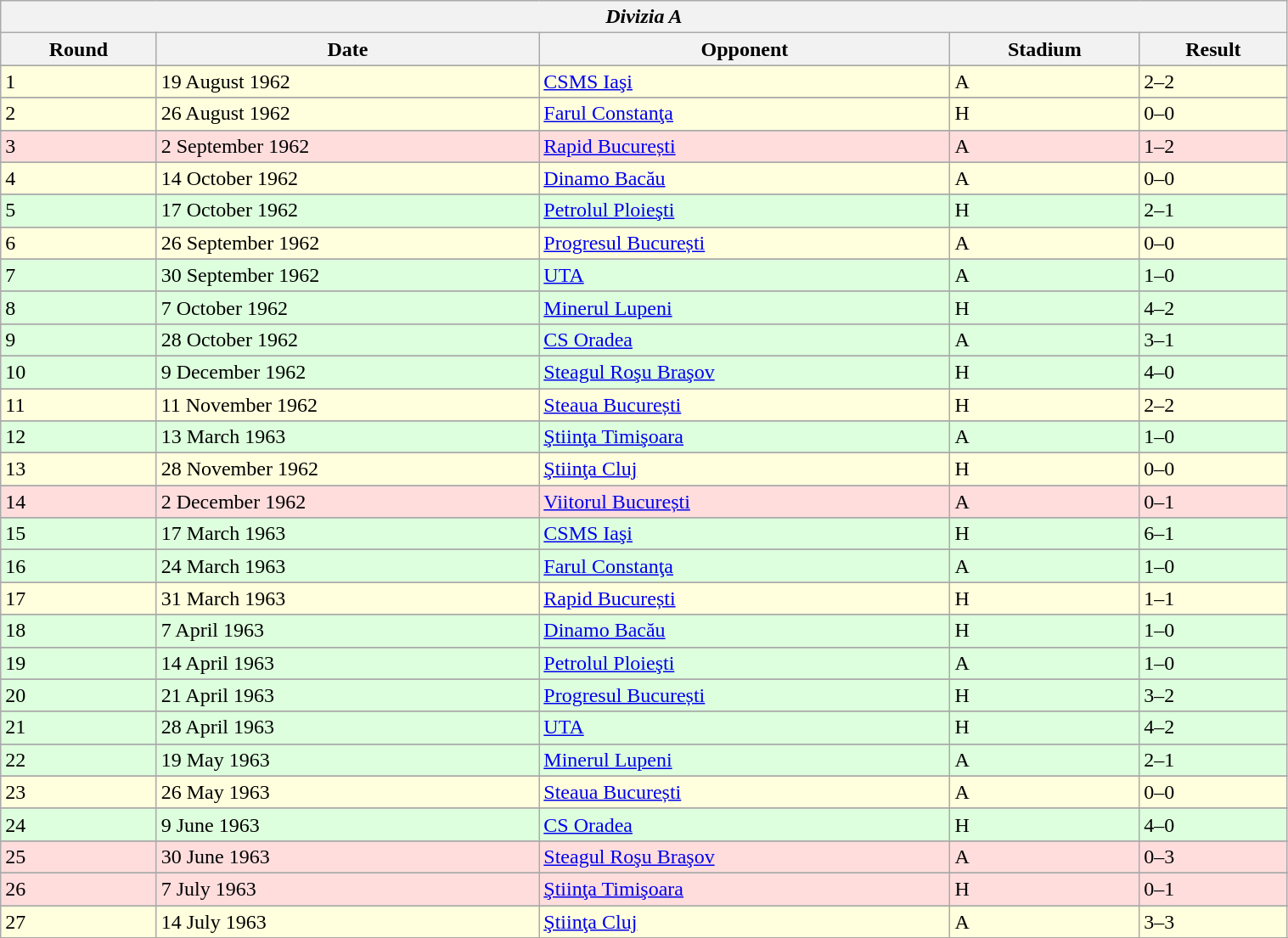<table class="wikitable" style="width:80%;">
<tr>
<th colspan="5" style="text-align:center;"><em>Divizia A</em></th>
</tr>
<tr>
<th>Round</th>
<th>Date</th>
<th>Opponent</th>
<th>Stadium</th>
<th>Result</th>
</tr>
<tr>
</tr>
<tr bgcolor="#ffffdd">
<td>1</td>
<td>19 August 1962</td>
<td><a href='#'>CSMS Iaşi</a></td>
<td>A</td>
<td>2–2</td>
</tr>
<tr>
</tr>
<tr bgcolor="#ffffdd">
<td>2</td>
<td>26 August 1962</td>
<td><a href='#'>Farul Constanţa</a></td>
<td>H</td>
<td>0–0</td>
</tr>
<tr>
</tr>
<tr bgcolor="#ffdddd">
<td>3</td>
<td>2 September 1962</td>
<td><a href='#'>Rapid București</a></td>
<td>A</td>
<td>1–2</td>
</tr>
<tr>
</tr>
<tr bgcolor="#ffffdd">
<td>4</td>
<td>14 October 1962</td>
<td><a href='#'>Dinamo Bacău</a></td>
<td>A</td>
<td>0–0</td>
</tr>
<tr>
</tr>
<tr bgcolor="#ddffdd">
<td>5</td>
<td>17 October 1962</td>
<td><a href='#'>Petrolul Ploieşti</a></td>
<td>H</td>
<td>2–1</td>
</tr>
<tr>
</tr>
<tr bgcolor="#ffffdd">
<td>6</td>
<td>26 September 1962</td>
<td><a href='#'>Progresul București</a></td>
<td>A</td>
<td>0–0</td>
</tr>
<tr>
</tr>
<tr bgcolor="#ddffdd">
<td>7</td>
<td>30 September 1962</td>
<td><a href='#'>UTA</a></td>
<td>A</td>
<td>1–0</td>
</tr>
<tr>
</tr>
<tr bgcolor="#ddffdd">
<td>8</td>
<td>7 October 1962</td>
<td><a href='#'>Minerul Lupeni</a></td>
<td>H</td>
<td>4–2</td>
</tr>
<tr>
</tr>
<tr bgcolor="#ddffdd">
<td>9</td>
<td>28 October 1962</td>
<td><a href='#'>CS Oradea</a></td>
<td>A</td>
<td>3–1</td>
</tr>
<tr>
</tr>
<tr bgcolor="#ddffdd">
<td>10</td>
<td>9 December 1962</td>
<td><a href='#'>Steagul Roşu Braşov</a></td>
<td>H</td>
<td>4–0</td>
</tr>
<tr>
</tr>
<tr bgcolor="#ffffdd">
<td>11</td>
<td>11 November 1962</td>
<td><a href='#'>Steaua București</a></td>
<td>H</td>
<td>2–2</td>
</tr>
<tr>
</tr>
<tr bgcolor="#ddffdd">
<td>12</td>
<td>13 March 1963</td>
<td><a href='#'>Ştiinţa Timişoara</a></td>
<td>A</td>
<td>1–0</td>
</tr>
<tr>
</tr>
<tr bgcolor="#ffffdd">
<td>13</td>
<td>28 November 1962</td>
<td><a href='#'>Ştiinţa Cluj</a></td>
<td>H</td>
<td>0–0</td>
</tr>
<tr>
</tr>
<tr bgcolor="#ffdddd">
<td>14</td>
<td>2 December 1962</td>
<td><a href='#'>Viitorul București</a></td>
<td>A</td>
<td>0–1</td>
</tr>
<tr>
</tr>
<tr bgcolor="#ddffdd">
<td>15</td>
<td>17 March 1963</td>
<td><a href='#'>CSMS Iaşi</a></td>
<td>H</td>
<td>6–1</td>
</tr>
<tr>
</tr>
<tr bgcolor="#ddffdd">
<td>16</td>
<td>24 March 1963</td>
<td><a href='#'>Farul Constanţa</a></td>
<td>A</td>
<td>1–0</td>
</tr>
<tr>
</tr>
<tr bgcolor="#ffffdd">
<td>17</td>
<td>31 March 1963</td>
<td><a href='#'>Rapid București</a></td>
<td>H</td>
<td>1–1</td>
</tr>
<tr>
</tr>
<tr bgcolor="#ddffdd">
<td>18</td>
<td>7 April 1963</td>
<td><a href='#'>Dinamo Bacău</a></td>
<td>H</td>
<td>1–0</td>
</tr>
<tr>
</tr>
<tr bgcolor="#ddffdd">
<td>19</td>
<td>14 April 1963</td>
<td><a href='#'>Petrolul Ploieşti</a></td>
<td>A</td>
<td>1–0</td>
</tr>
<tr>
</tr>
<tr bgcolor="#ddffdd">
<td>20</td>
<td>21 April 1963</td>
<td><a href='#'>Progresul București</a></td>
<td>H</td>
<td>3–2</td>
</tr>
<tr>
</tr>
<tr bgcolor="#ddffdd">
<td>21</td>
<td>28 April 1963</td>
<td><a href='#'>UTA</a></td>
<td>H</td>
<td>4–2</td>
</tr>
<tr>
</tr>
<tr bgcolor="#ddffdd">
<td>22</td>
<td>19 May 1963</td>
<td><a href='#'>Minerul Lupeni</a></td>
<td>A</td>
<td>2–1</td>
</tr>
<tr>
</tr>
<tr bgcolor="#ffffdd">
<td>23</td>
<td>26 May 1963</td>
<td><a href='#'>Steaua București</a></td>
<td>A</td>
<td>0–0</td>
</tr>
<tr>
</tr>
<tr bgcolor="#ddffdd">
<td>24</td>
<td>9 June 1963</td>
<td><a href='#'>CS Oradea</a></td>
<td>H</td>
<td>4–0</td>
</tr>
<tr>
</tr>
<tr bgcolor="#ffdddd">
<td>25</td>
<td>30 June 1963</td>
<td><a href='#'>Steagul Roşu Braşov</a></td>
<td>A</td>
<td>0–3</td>
</tr>
<tr>
</tr>
<tr bgcolor="#ffdddd">
<td>26</td>
<td>7 July 1963</td>
<td><a href='#'>Ştiinţa Timişoara</a></td>
<td>H</td>
<td>0–1</td>
</tr>
<tr>
</tr>
<tr bgcolor="#ffffdd">
<td>27</td>
<td>14 July 1963</td>
<td><a href='#'>Ştiinţa Cluj</a></td>
<td>A</td>
<td>3–3</td>
</tr>
<tr>
</tr>
</table>
